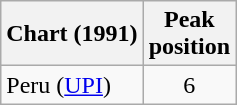<table class="wikitable sortable">
<tr>
<th>Chart (1991)</th>
<th>Peak<br>position</th>
</tr>
<tr>
<td>Peru (<a href='#'>UPI</a>)</td>
<td align="center">6</td>
</tr>
</table>
